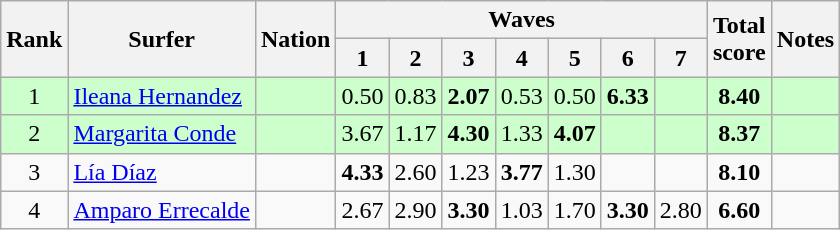<table class="wikitable sortable" style="text-align:center">
<tr>
<th rowspan=2>Rank</th>
<th rowspan=2>Surfer</th>
<th rowspan=2>Nation</th>
<th colspan=7>Waves</th>
<th rowspan=2>Total<br>score</th>
<th rowspan=2>Notes</th>
</tr>
<tr>
<th>1</th>
<th>2</th>
<th>3</th>
<th>4</th>
<th>5</th>
<th>6</th>
<th>7</th>
</tr>
<tr bgcolor=ccffcc>
<td>1</td>
<td align=left><a href='#'>Ileana Hernandez</a></td>
<td align=left></td>
<td>0.50</td>
<td>0.83</td>
<td><strong>2.07</strong></td>
<td>0.53</td>
<td>0.50</td>
<td><strong>6.33</strong></td>
<td></td>
<td><strong>8.40</strong></td>
<td></td>
</tr>
<tr bgcolor=ccffcc>
<td>2</td>
<td align=left><a href='#'>Margarita Conde</a></td>
<td align=left></td>
<td>3.67</td>
<td>1.17</td>
<td><strong>4.30</strong></td>
<td>1.33</td>
<td><strong>4.07</strong></td>
<td></td>
<td></td>
<td><strong>8.37</strong></td>
<td></td>
</tr>
<tr>
<td>3</td>
<td align=left><a href='#'>Lía Díaz</a></td>
<td align=left></td>
<td><strong>4.33</strong></td>
<td>2.60</td>
<td>1.23</td>
<td><strong>3.77</strong></td>
<td>1.30</td>
<td></td>
<td></td>
<td><strong>8.10</strong></td>
<td></td>
</tr>
<tr>
<td>4</td>
<td align=left><a href='#'>Amparo Errecalde</a></td>
<td align=left></td>
<td>2.67</td>
<td>2.90</td>
<td><strong>3.30</strong></td>
<td>1.03</td>
<td>1.70</td>
<td><strong>3.30</strong></td>
<td>2.80</td>
<td><strong>6.60</strong></td>
<td></td>
</tr>
</table>
